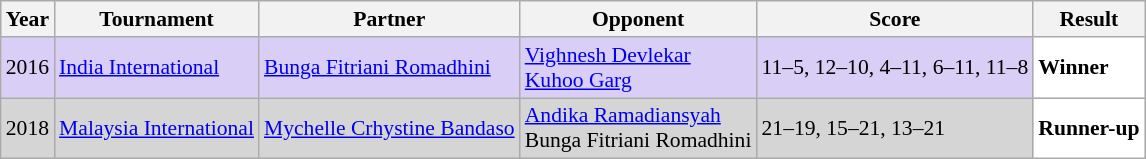<table class="sortable wikitable" style="font-size: 90%;">
<tr>
<th>Year</th>
<th>Tournament</th>
<th>Partner</th>
<th>Opponent</th>
<th>Score</th>
<th>Result</th>
</tr>
<tr style="background:#D8CEF6">
<td align="center">2016</td>
<td align="left"><a href='#'>India International</a></td>
<td align="left"> <a href='#'>Bunga Fitriani Romadhini</a></td>
<td align="left"> <a href='#'>Vighnesh Devlekar</a><br> <a href='#'>Kuhoo Garg</a></td>
<td align="left">11–5, 12–10, 4–11, 6–11, 11–8</td>
<td style="text-align:left; background:white"> <strong>Winner</strong></td>
</tr>
<tr style="background:#D5D5D5">
<td align="center">2018</td>
<td align="left"><a href='#'>Malaysia International</a></td>
<td align="left"> <a href='#'>Mychelle Crhystine Bandaso</a></td>
<td align="left"> <a href='#'>Andika Ramadiansyah</a><br> Bunga Fitriani Romadhini</td>
<td align="left">21–19, 15–21, 13–21</td>
<td style="text-align:left; background:white"> <strong>Runner-up</strong></td>
</tr>
</table>
